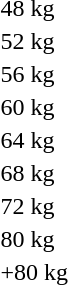<table>
<tr>
<td rowspan=2>48 kg<br></td>
<td rowspan=2></td>
<td rowspan=2></td>
<td></td>
</tr>
<tr>
<td></td>
</tr>
<tr>
<td rowspan=2>52 kg<br></td>
<td rowspan=2></td>
<td rowspan=2></td>
<td></td>
</tr>
<tr>
<td></td>
</tr>
<tr>
<td rowspan=2>56 kg<br></td>
<td rowspan=2></td>
<td rowspan=2></td>
<td></td>
</tr>
<tr>
<td></td>
</tr>
<tr>
<td rowspan=2>60 kg<br></td>
<td rowspan=2></td>
<td rowspan=2></td>
<td></td>
</tr>
<tr>
<td></td>
</tr>
<tr>
<td rowspan=2>64 kg<br></td>
<td rowspan=2></td>
<td rowspan=2></td>
<td></td>
</tr>
<tr>
<td></td>
</tr>
<tr>
<td rowspan=2>68 kg<br></td>
<td rowspan=2></td>
<td rowspan=2></td>
<td></td>
</tr>
<tr>
<td></td>
</tr>
<tr>
<td rowspan=2>72 kg<br></td>
<td rowspan=2></td>
<td rowspan=2></td>
<td></td>
</tr>
<tr>
<td></td>
</tr>
<tr>
<td rowspan=2>80 kg<br></td>
<td rowspan=2></td>
<td rowspan=2></td>
<td></td>
</tr>
<tr>
<td></td>
</tr>
<tr>
<td rowspan=2>+80 kg<br></td>
<td rowspan=2></td>
<td rowspan=2></td>
<td></td>
</tr>
<tr>
<td></td>
</tr>
</table>
